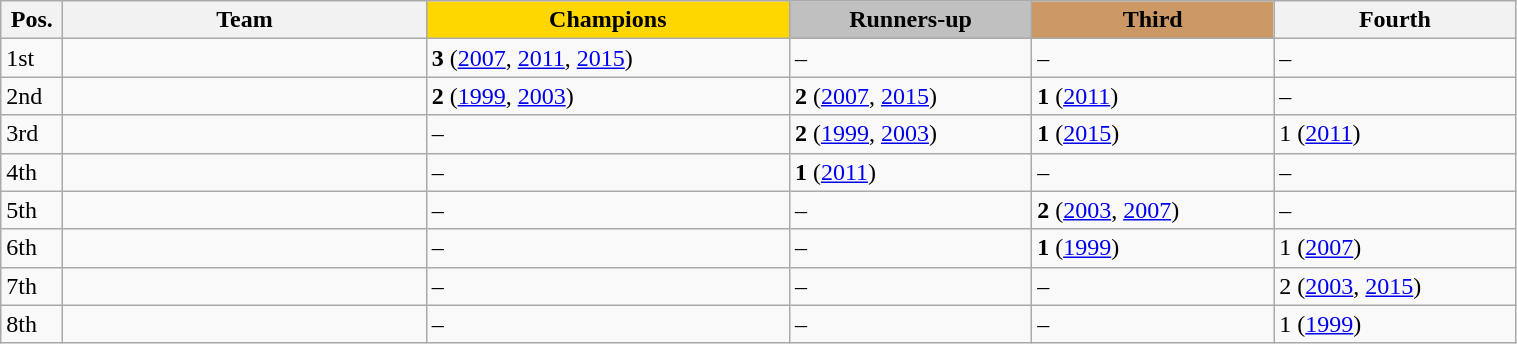<table class="wikitable" width=80%>
<tr>
<th width=1%>Pos.</th>
<th width=15%>Team</th>
<th style="background:#FFD700;" width=15%>Champions</th>
<th style="background:#C0C0C0;" width=10%>Runners-up</th>
<th style="background:#CC9966;" width=10%>Third</th>
<th width=10%>Fourth</th>
</tr>
<tr>
<td>1st</td>
<td><strong></strong></td>
<td><strong>3</strong> (<a href='#'>2007</a>, <a href='#'>2011</a>, <a href='#'>2015</a>)</td>
<td>–</td>
<td>–</td>
<td>–</td>
</tr>
<tr>
<td>2nd</td>
<td><strong></strong></td>
<td><strong>2</strong> (<a href='#'>1999</a>, <a href='#'>2003</a>)</td>
<td><strong>2</strong> (<a href='#'>2007</a>, <a href='#'>2015</a>)</td>
<td><strong>1</strong> (<a href='#'>2011</a>)</td>
<td>–</td>
</tr>
<tr>
<td>3rd</td>
<td></td>
<td>–</td>
<td><strong>2</strong> (<a href='#'>1999</a>, <a href='#'>2003</a>)</td>
<td><strong>1</strong> (<a href='#'>2015</a>)</td>
<td>1 (<a href='#'>2011</a>)</td>
</tr>
<tr>
<td>4th</td>
<td></td>
<td>–</td>
<td><strong>1</strong> (<a href='#'>2011</a>)</td>
<td>–</td>
<td>–</td>
</tr>
<tr>
<td>5th</td>
<td></td>
<td>–</td>
<td>–</td>
<td><strong>2</strong> (<a href='#'>2003</a>, <a href='#'>2007</a>)</td>
<td>–</td>
</tr>
<tr>
<td>6th</td>
<td></td>
<td>–</td>
<td>–</td>
<td><strong>1</strong> (<a href='#'>1999</a>)</td>
<td>1 (<a href='#'>2007</a>)</td>
</tr>
<tr>
<td>7th</td>
<td></td>
<td>–</td>
<td>–</td>
<td>–</td>
<td>2 (<a href='#'>2003</a>, <a href='#'>2015</a>)</td>
</tr>
<tr>
<td>8th</td>
<td></td>
<td>–</td>
<td>–</td>
<td>–</td>
<td>1 (<a href='#'>1999</a>)</td>
</tr>
</table>
